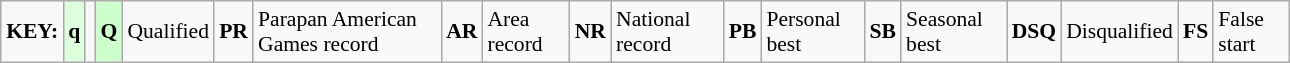<table class="wikitable" style="margin:0.5em auto; font-size:90%;position:relative;" width=68%>
<tr>
<td><strong>KEY:</strong></td>
<td bgcolor=ddffdd align=center><strong>q</strong></td>
<td></td>
<td bgcolor=ccffcc align=center><strong>Q</strong></td>
<td>Qualified</td>
<td align=center><strong>PR</strong></td>
<td>Parapan American Games record</td>
<td align=center><strong>AR</strong></td>
<td>Area record</td>
<td align=center><strong>NR</strong></td>
<td>National record</td>
<td align=center><strong>PB</strong></td>
<td>Personal best</td>
<td align=center><strong>SB</strong></td>
<td>Seasonal best</td>
<td align=center><strong>DSQ</strong></td>
<td>Disqualified</td>
<td align=center><strong>FS</strong></td>
<td>False start</td>
</tr>
</table>
